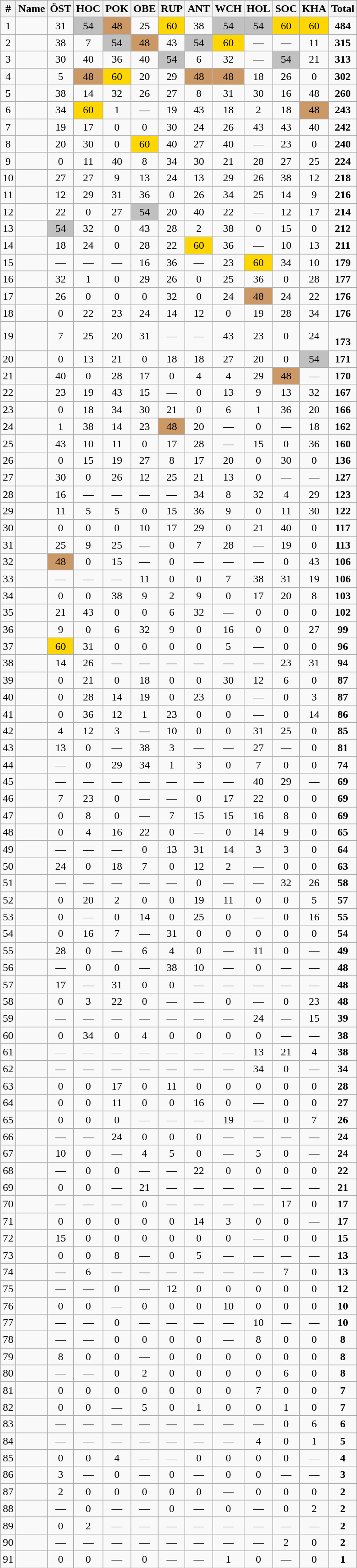<table class="wikitable sortable" style="text-align:center;">
<tr>
<th>#</th>
<th>Name</th>
<th>ÖST</th>
<th>HOC</th>
<th>POK</th>
<th>OBE</th>
<th>RUP</th>
<th>ANT</th>
<th>WCH</th>
<th>HOL</th>
<th>SOC</th>
<th>KHA</th>
<th>Total</th>
</tr>
<tr>
<td>1</td>
<td align="left"></td>
<td>31</td>
<td bgcolor="silver">54</td>
<td bgcolor=CC9966>48</td>
<td>25</td>
<td bgcolor="gold">60</td>
<td>38</td>
<td bgcolor="silver">54</td>
<td bgcolor="silver">54</td>
<td bgcolor="gold">60</td>
<td bgcolor="gold">60</td>
<td><strong>484</strong></td>
</tr>
<tr>
<td>2</td>
<td align="left"></td>
<td>38</td>
<td>7</td>
<td bgcolor="silver">54</td>
<td bgcolor=CC9966>48</td>
<td>43</td>
<td bgcolor="silver">54</td>
<td bgcolor="gold">60</td>
<td>—</td>
<td>—</td>
<td>11</td>
<td><strong>315</strong></td>
</tr>
<tr>
<td>3</td>
<td align="left"></td>
<td>30</td>
<td>40</td>
<td>36</td>
<td>40</td>
<td bgcolor="silver">54</td>
<td>6</td>
<td>32</td>
<td>—</td>
<td bgcolor="silver">54</td>
<td>21</td>
<td><strong>313</strong></td>
</tr>
<tr>
<td>4</td>
<td align="left"></td>
<td>5</td>
<td bgcolor=CC9966>48</td>
<td bgcolor="gold">60</td>
<td>20</td>
<td>29</td>
<td bgcolor=CC9966>48</td>
<td bgcolor=CC9966>48</td>
<td>18</td>
<td>26</td>
<td>0</td>
<td><strong>302</strong></td>
</tr>
<tr>
<td>5</td>
<td align="left"></td>
<td>38</td>
<td>14</td>
<td>32</td>
<td>26</td>
<td>27</td>
<td>8</td>
<td>31</td>
<td>30</td>
<td>16</td>
<td>48</td>
<td><strong>260</strong></td>
</tr>
<tr>
<td>6</td>
<td align="left"></td>
<td>34</td>
<td bgcolor="gold">60</td>
<td>1</td>
<td>—</td>
<td>19</td>
<td>43</td>
<td>18</td>
<td>2</td>
<td>18</td>
<td bgcolor=CC9966>48</td>
<td><strong>243</strong></td>
</tr>
<tr>
<td>7</td>
<td align="left"></td>
<td>19</td>
<td>17</td>
<td>0</td>
<td>0</td>
<td>30</td>
<td>24</td>
<td>26</td>
<td>43</td>
<td>43</td>
<td>40</td>
<td><strong>242</strong></td>
</tr>
<tr>
<td>8</td>
<td align="left"></td>
<td>20</td>
<td>30</td>
<td>0</td>
<td bgcolor="gold">60</td>
<td>40</td>
<td>27</td>
<td>40</td>
<td>—</td>
<td>23</td>
<td>0</td>
<td><strong>240</strong></td>
</tr>
<tr>
<td>9</td>
<td align="left"></td>
<td>0</td>
<td>11</td>
<td>40</td>
<td>8</td>
<td>34</td>
<td>30</td>
<td>21</td>
<td>28</td>
<td>27</td>
<td>25</td>
<td><strong>224</strong></td>
</tr>
<tr>
<td>10</td>
<td align="left"></td>
<td>27</td>
<td>27</td>
<td>9</td>
<td>13</td>
<td>24</td>
<td>13</td>
<td>29</td>
<td>26</td>
<td>38</td>
<td>12</td>
<td><strong>218</strong></td>
</tr>
<tr>
<td>11</td>
<td align="left"></td>
<td>12</td>
<td>29</td>
<td>31</td>
<td>36</td>
<td>0</td>
<td>26</td>
<td>34</td>
<td>25</td>
<td>14</td>
<td>9</td>
<td><strong>216</strong></td>
</tr>
<tr>
<td>12</td>
<td align="left"></td>
<td>22</td>
<td>0</td>
<td>27</td>
<td bgcolor="silver">54</td>
<td>20</td>
<td>40</td>
<td>22</td>
<td>—</td>
<td>12</td>
<td>17</td>
<td><strong>214</strong></td>
</tr>
<tr>
<td>13</td>
<td align="left"></td>
<td bgcolor="silver">54</td>
<td>32</td>
<td>0</td>
<td>43</td>
<td>28</td>
<td>2</td>
<td>38</td>
<td>0</td>
<td>15</td>
<td>0</td>
<td><strong>212</strong></td>
</tr>
<tr>
<td>14</td>
<td align="left"></td>
<td>18</td>
<td>24</td>
<td>0</td>
<td>28</td>
<td>22</td>
<td bgcolor="gold">60</td>
<td>36</td>
<td>—</td>
<td>10</td>
<td>13</td>
<td><strong>211</strong></td>
</tr>
<tr>
<td>15</td>
<td align="left"></td>
<td>—</td>
<td>—</td>
<td>—</td>
<td>16</td>
<td>36</td>
<td>—</td>
<td>23</td>
<td bgcolor="gold">60</td>
<td>34</td>
<td>10</td>
<td><strong>179</strong></td>
</tr>
<tr>
<td>16</td>
<td align="left"></td>
<td>32</td>
<td>1</td>
<td>0</td>
<td>29</td>
<td>26</td>
<td>0</td>
<td>25</td>
<td>36</td>
<td>0</td>
<td>28</td>
<td><strong>177</strong></td>
</tr>
<tr>
<td>17</td>
<td align="left"></td>
<td>26</td>
<td>0</td>
<td>0</td>
<td>0</td>
<td>32</td>
<td>0</td>
<td>24</td>
<td bgcolor=CC9966>48</td>
<td>24</td>
<td>22</td>
<td><strong>176</strong></td>
</tr>
<tr>
<td>18</td>
<td align="left"></td>
<td>0</td>
<td>22</td>
<td>23</td>
<td>24</td>
<td>14</td>
<td>12</td>
<td>0</td>
<td>19</td>
<td>28</td>
<td>34</td>
<td><strong>176</strong></td>
</tr>
<tr>
<td>19</td>
<td align="left"></td>
<td>7</td>
<td>25</td>
<td>20</td>
<td>31</td>
<td>—</td>
<td>—</td>
<td>43</td>
<td>23</td>
<td>0</td>
<td>24</td>
<td><br><strong>173</strong></td>
</tr>
<tr>
<td>20</td>
<td align="left"></td>
<td>0</td>
<td>13</td>
<td>21</td>
<td>0</td>
<td>18</td>
<td>18</td>
<td>27</td>
<td>20</td>
<td>0</td>
<td bgcolor="silver">54</td>
<td><strong>171</strong></td>
</tr>
<tr>
<td>21</td>
<td align="left"></td>
<td>40</td>
<td>0</td>
<td>28</td>
<td>17</td>
<td>0</td>
<td>4</td>
<td>4</td>
<td>29</td>
<td bgcolor=CC9966>48</td>
<td>—</td>
<td><strong>170</strong></td>
</tr>
<tr>
<td>22</td>
<td align="left"></td>
<td>23</td>
<td>19</td>
<td>43</td>
<td>15</td>
<td>—</td>
<td>0</td>
<td>13</td>
<td>9</td>
<td>13</td>
<td>32</td>
<td><strong>167</strong></td>
</tr>
<tr>
<td>23</td>
<td align="left"></td>
<td>0</td>
<td>18</td>
<td>34</td>
<td>30</td>
<td>21</td>
<td>0</td>
<td>6</td>
<td>1</td>
<td>36</td>
<td>20</td>
<td><strong>166</strong></td>
</tr>
<tr>
<td>24</td>
<td align="left"></td>
<td>1</td>
<td>38</td>
<td>14</td>
<td>23</td>
<td bgcolor=CC9966>48</td>
<td>20</td>
<td>—</td>
<td>0</td>
<td>—</td>
<td>18</td>
<td><strong>162</strong></td>
</tr>
<tr>
<td>25</td>
<td align="left"></td>
<td>43</td>
<td>10</td>
<td>11</td>
<td>0</td>
<td>17</td>
<td>28</td>
<td>—</td>
<td>15</td>
<td>0</td>
<td>36</td>
<td><strong>160</strong></td>
</tr>
<tr>
<td>26</td>
<td align="left"></td>
<td>0</td>
<td>15</td>
<td>19</td>
<td>27</td>
<td>8</td>
<td>17</td>
<td>20</td>
<td>0</td>
<td>30</td>
<td>0</td>
<td><strong>136</strong></td>
</tr>
<tr>
<td>27</td>
<td align="left"></td>
<td>30</td>
<td>0</td>
<td>26</td>
<td>12</td>
<td>25</td>
<td>21</td>
<td>13</td>
<td>0</td>
<td>—</td>
<td>—</td>
<td><strong>127</strong></td>
</tr>
<tr>
<td>28</td>
<td align="left"></td>
<td>16</td>
<td>—</td>
<td>—</td>
<td>—</td>
<td>—</td>
<td>34</td>
<td>8</td>
<td>32</td>
<td>4</td>
<td>29</td>
<td><strong>123</strong></td>
</tr>
<tr>
<td>29</td>
<td align="left"></td>
<td>11</td>
<td>5</td>
<td>5</td>
<td>0</td>
<td>15</td>
<td>36</td>
<td>9</td>
<td>0</td>
<td>11</td>
<td>30</td>
<td><strong>122</strong></td>
</tr>
<tr>
<td>30</td>
<td align="left"></td>
<td>0</td>
<td>0</td>
<td>0</td>
<td>10</td>
<td>17</td>
<td>29</td>
<td>0</td>
<td>21</td>
<td>40</td>
<td>0</td>
<td><strong>117</strong></td>
</tr>
<tr>
<td>31</td>
<td align="left"></td>
<td>25</td>
<td>9</td>
<td>25</td>
<td>—</td>
<td>0</td>
<td>7</td>
<td>28</td>
<td>—</td>
<td>19</td>
<td>0</td>
<td><strong>113</strong></td>
</tr>
<tr>
<td>32</td>
<td align="left"></td>
<td bgcolor=CC9966>48</td>
<td>0</td>
<td>15</td>
<td>—</td>
<td>0</td>
<td>—</td>
<td>—</td>
<td>—</td>
<td>0</td>
<td>43</td>
<td><strong>106</strong></td>
</tr>
<tr>
<td>33</td>
<td align="left"></td>
<td>—</td>
<td>—</td>
<td>—</td>
<td>11</td>
<td>0</td>
<td>0</td>
<td>7</td>
<td>38</td>
<td>31</td>
<td>19</td>
<td><strong>106</strong></td>
</tr>
<tr>
<td>34</td>
<td align="left"></td>
<td>0</td>
<td>0</td>
<td>38</td>
<td>9</td>
<td>2</td>
<td>9</td>
<td>0</td>
<td>17</td>
<td>20</td>
<td>8</td>
<td><strong>103</strong></td>
</tr>
<tr>
<td>35</td>
<td align="left"></td>
<td>21</td>
<td>43</td>
<td>0</td>
<td>0</td>
<td>6</td>
<td>32</td>
<td>—</td>
<td>0</td>
<td>0</td>
<td>0</td>
<td><strong>102</strong></td>
</tr>
<tr>
<td>36</td>
<td align="left"></td>
<td>9</td>
<td>0</td>
<td>6</td>
<td>32</td>
<td>9</td>
<td>0</td>
<td>16</td>
<td>0</td>
<td>0</td>
<td>27</td>
<td><strong>99</strong></td>
</tr>
<tr>
<td>37</td>
<td align="left"></td>
<td bgcolor="gold">60</td>
<td>31</td>
<td>0</td>
<td>0</td>
<td>0</td>
<td>0</td>
<td>5</td>
<td>—</td>
<td>0</td>
<td>0</td>
<td><strong>96</strong></td>
</tr>
<tr>
<td>38</td>
<td align="left"></td>
<td>14</td>
<td>26</td>
<td>—</td>
<td>—</td>
<td>—</td>
<td>—</td>
<td>—</td>
<td>—</td>
<td>23</td>
<td>31</td>
<td><strong>94</strong></td>
</tr>
<tr>
<td>39</td>
<td align="left"></td>
<td>0</td>
<td>21</td>
<td>0</td>
<td>18</td>
<td>0</td>
<td>0</td>
<td>30</td>
<td>12</td>
<td>6</td>
<td>0</td>
<td><strong>87</strong></td>
</tr>
<tr>
<td>40</td>
<td align="left"></td>
<td>0</td>
<td>28</td>
<td>14</td>
<td>19</td>
<td>0</td>
<td>23</td>
<td>0</td>
<td>—</td>
<td>0</td>
<td>3</td>
<td><strong>87</strong></td>
</tr>
<tr>
<td>41</td>
<td align="left"></td>
<td>0</td>
<td>36</td>
<td>12</td>
<td>1</td>
<td>23</td>
<td>0</td>
<td>0</td>
<td>—</td>
<td>0</td>
<td>14</td>
<td><strong>86</strong></td>
</tr>
<tr>
<td>42</td>
<td align="left"></td>
<td>4</td>
<td>12</td>
<td>3</td>
<td>—</td>
<td>10</td>
<td>0</td>
<td>0</td>
<td>31</td>
<td>25</td>
<td>0</td>
<td><strong>85</strong></td>
</tr>
<tr>
<td>43</td>
<td align="left"></td>
<td>13</td>
<td>0</td>
<td>—</td>
<td>38</td>
<td>3</td>
<td>—</td>
<td>—</td>
<td>27</td>
<td>—</td>
<td>0</td>
<td><strong>81</strong></td>
</tr>
<tr>
<td>44</td>
<td align="left"></td>
<td>—</td>
<td>0</td>
<td>29</td>
<td>34</td>
<td>1</td>
<td>3</td>
<td>0</td>
<td>7</td>
<td>0</td>
<td>0</td>
<td><strong>74</strong></td>
</tr>
<tr>
<td>45</td>
<td align="left"></td>
<td>—</td>
<td>—</td>
<td>—</td>
<td>—</td>
<td>—</td>
<td>—</td>
<td>—</td>
<td>40</td>
<td>29</td>
<td>—</td>
<td><strong>69</strong></td>
</tr>
<tr>
<td>46</td>
<td align="left"></td>
<td>7</td>
<td>23</td>
<td>0</td>
<td>—</td>
<td>—</td>
<td>0</td>
<td>17</td>
<td>22</td>
<td>0</td>
<td>0</td>
<td><strong>69</strong></td>
</tr>
<tr>
<td>47</td>
<td align="left"></td>
<td>0</td>
<td>8</td>
<td>0</td>
<td>—</td>
<td>7</td>
<td>15</td>
<td>15</td>
<td>16</td>
<td>8</td>
<td>0</td>
<td><strong>69</strong></td>
</tr>
<tr>
<td>48</td>
<td align="left"></td>
<td>0</td>
<td>4</td>
<td>16</td>
<td>22</td>
<td>0</td>
<td>—</td>
<td>0</td>
<td>14</td>
<td>9</td>
<td>0</td>
<td><strong>65</strong></td>
</tr>
<tr>
<td>49</td>
<td align="left"></td>
<td>—</td>
<td>—</td>
<td>—</td>
<td>0</td>
<td>13</td>
<td>31</td>
<td>14</td>
<td>3</td>
<td>3</td>
<td>0</td>
<td><strong>64</strong></td>
</tr>
<tr>
<td>50</td>
<td align="left"></td>
<td>24</td>
<td>0</td>
<td>18</td>
<td>7</td>
<td>0</td>
<td>12</td>
<td>2</td>
<td>—</td>
<td>0</td>
<td>0</td>
<td><strong>63</strong></td>
</tr>
<tr>
<td>51</td>
<td align="left"></td>
<td>—</td>
<td>—</td>
<td>—</td>
<td>—</td>
<td>—</td>
<td>0</td>
<td>—</td>
<td>—</td>
<td>32</td>
<td>26</td>
<td><strong>58</strong></td>
</tr>
<tr>
<td>52</td>
<td align="left"></td>
<td>0</td>
<td>20</td>
<td>2</td>
<td>0</td>
<td>0</td>
<td>19</td>
<td>11</td>
<td>0</td>
<td>0</td>
<td>5</td>
<td><strong>57</strong></td>
</tr>
<tr>
<td>53</td>
<td align="left"></td>
<td>0</td>
<td>—</td>
<td>0</td>
<td>14</td>
<td>0</td>
<td>25</td>
<td>0</td>
<td>—</td>
<td>0</td>
<td>16</td>
<td><strong>55</strong></td>
</tr>
<tr>
<td>54</td>
<td align="left"></td>
<td>0</td>
<td>16</td>
<td>7</td>
<td>—</td>
<td>31</td>
<td>0</td>
<td>0</td>
<td>0</td>
<td>0</td>
<td>0</td>
<td><strong>54</strong></td>
</tr>
<tr>
<td>55</td>
<td align="left"></td>
<td>28</td>
<td>0</td>
<td>—</td>
<td>6</td>
<td>4</td>
<td>0</td>
<td>—</td>
<td>11</td>
<td>0</td>
<td>—</td>
<td><strong>49</strong></td>
</tr>
<tr>
<td>56</td>
<td align="left"></td>
<td>—</td>
<td>0</td>
<td>0</td>
<td>—</td>
<td>38</td>
<td>10</td>
<td>—</td>
<td>0</td>
<td>—</td>
<td>—</td>
<td><strong>48</strong></td>
</tr>
<tr>
<td>57</td>
<td align="left"></td>
<td>17</td>
<td>—</td>
<td>31</td>
<td>0</td>
<td>0</td>
<td>—</td>
<td>—</td>
<td>—</td>
<td>—</td>
<td>—</td>
<td><strong>48</strong></td>
</tr>
<tr>
<td>58</td>
<td align="left"></td>
<td>0</td>
<td>3</td>
<td>22</td>
<td>0</td>
<td>—</td>
<td>—</td>
<td>0</td>
<td>—</td>
<td>0</td>
<td>23</td>
<td><strong>48</strong></td>
</tr>
<tr>
<td>59</td>
<td align="left"></td>
<td>—</td>
<td>—</td>
<td>—</td>
<td>—</td>
<td>—</td>
<td>—</td>
<td>—</td>
<td>24</td>
<td>—</td>
<td>15</td>
<td><strong>39</strong></td>
</tr>
<tr>
<td>60</td>
<td align="left"></td>
<td>0</td>
<td>34</td>
<td>0</td>
<td>4</td>
<td>0</td>
<td>0</td>
<td>0</td>
<td>0</td>
<td>—</td>
<td>—</td>
<td><strong>38</strong></td>
</tr>
<tr>
<td>61</td>
<td align="left"></td>
<td>—</td>
<td>—</td>
<td>—</td>
<td>—</td>
<td>—</td>
<td>—</td>
<td>—</td>
<td>13</td>
<td>21</td>
<td>4</td>
<td><strong>38</strong></td>
</tr>
<tr>
<td>62</td>
<td align="left"></td>
<td>—</td>
<td>—</td>
<td>—</td>
<td>—</td>
<td>—</td>
<td>—</td>
<td>—</td>
<td>34</td>
<td>0</td>
<td>—</td>
<td><strong>34</strong></td>
</tr>
<tr>
<td>63</td>
<td align="left"></td>
<td>0</td>
<td>0</td>
<td>17</td>
<td>0</td>
<td>11</td>
<td>0</td>
<td>0</td>
<td>0</td>
<td>0</td>
<td>0</td>
<td><strong>28</strong></td>
</tr>
<tr>
<td>64</td>
<td align="left"></td>
<td>0</td>
<td>0</td>
<td>11</td>
<td>0</td>
<td>0</td>
<td>16</td>
<td>0</td>
<td>—</td>
<td>0</td>
<td>0</td>
<td><strong>27</strong></td>
</tr>
<tr>
<td>65</td>
<td align="left"></td>
<td>0</td>
<td>0</td>
<td>0</td>
<td>—</td>
<td>—</td>
<td>—</td>
<td>19</td>
<td>—</td>
<td>0</td>
<td>7</td>
<td><strong>26</strong></td>
</tr>
<tr>
<td>66</td>
<td align="left"></td>
<td>—</td>
<td>—</td>
<td>24</td>
<td>0</td>
<td>0</td>
<td>0</td>
<td>—</td>
<td>—</td>
<td>—</td>
<td>—</td>
<td><strong>24</strong></td>
</tr>
<tr>
<td>67</td>
<td align="left"></td>
<td>10</td>
<td>0</td>
<td>—</td>
<td>4</td>
<td>5</td>
<td>0</td>
<td>—</td>
<td>5</td>
<td>0</td>
<td>—</td>
<td><strong>24</strong></td>
</tr>
<tr>
<td>68</td>
<td align="left"></td>
<td>—</td>
<td>0</td>
<td>0</td>
<td>—</td>
<td>—</td>
<td>22</td>
<td>0</td>
<td>0</td>
<td>0</td>
<td>0</td>
<td><strong>22</strong></td>
</tr>
<tr>
<td>69</td>
<td align="left"></td>
<td>0</td>
<td>0</td>
<td>—</td>
<td>21</td>
<td>—</td>
<td>—</td>
<td>—</td>
<td>—</td>
<td>—</td>
<td>—</td>
<td><strong>21</strong></td>
</tr>
<tr>
<td>70</td>
<td align="left"></td>
<td>—</td>
<td>—</td>
<td>—</td>
<td>0</td>
<td>—</td>
<td>—</td>
<td>—</td>
<td>—</td>
<td>17</td>
<td>0</td>
<td><strong>17</strong></td>
</tr>
<tr>
<td>71</td>
<td align="left"></td>
<td>0</td>
<td>0</td>
<td>0</td>
<td>0</td>
<td>0</td>
<td>14</td>
<td>3</td>
<td>0</td>
<td>0</td>
<td>—</td>
<td><strong>17</strong></td>
</tr>
<tr>
<td>72</td>
<td align="left"></td>
<td>15</td>
<td>0</td>
<td>0</td>
<td>0</td>
<td>0</td>
<td>0</td>
<td>0</td>
<td>—</td>
<td>0</td>
<td>0</td>
<td><strong>15</strong></td>
</tr>
<tr>
<td>73</td>
<td align="left"></td>
<td>0</td>
<td>0</td>
<td>8</td>
<td>—</td>
<td>0</td>
<td>5</td>
<td>—</td>
<td>—</td>
<td>—</td>
<td>—</td>
<td><strong>13</strong></td>
</tr>
<tr>
<td>74</td>
<td align="left"></td>
<td>—</td>
<td>6</td>
<td>—</td>
<td>—</td>
<td>—</td>
<td>—</td>
<td>—</td>
<td>—</td>
<td>7</td>
<td>0</td>
<td><strong>13</strong></td>
</tr>
<tr>
<td>75</td>
<td align="left"></td>
<td>—</td>
<td>—</td>
<td>0</td>
<td>—</td>
<td>12</td>
<td>0</td>
<td>0</td>
<td>0</td>
<td>0</td>
<td>0</td>
<td><strong>12</strong></td>
</tr>
<tr>
<td>76</td>
<td align="left"></td>
<td>0</td>
<td>0</td>
<td>—</td>
<td>0</td>
<td>0</td>
<td>0</td>
<td>10</td>
<td>0</td>
<td>0</td>
<td>0</td>
<td><strong>10</strong></td>
</tr>
<tr>
<td>77</td>
<td align="left"></td>
<td>—</td>
<td>—</td>
<td>0</td>
<td>—</td>
<td>—</td>
<td>—</td>
<td>—</td>
<td>10</td>
<td>—</td>
<td>—</td>
<td><strong>10</strong></td>
</tr>
<tr>
<td>78</td>
<td align="left"></td>
<td>—</td>
<td>—</td>
<td>0</td>
<td>0</td>
<td>0</td>
<td>0</td>
<td>—</td>
<td>8</td>
<td>0</td>
<td>0</td>
<td><strong>8</strong></td>
</tr>
<tr>
<td>79</td>
<td align="left"></td>
<td>8</td>
<td>0</td>
<td>0</td>
<td>—</td>
<td>0</td>
<td>0</td>
<td>0</td>
<td>0</td>
<td>0</td>
<td>0</td>
<td><strong>8</strong></td>
</tr>
<tr>
<td>80</td>
<td align="left"></td>
<td>—</td>
<td>—</td>
<td>0</td>
<td>2</td>
<td>0</td>
<td>0</td>
<td>0</td>
<td>0</td>
<td>6</td>
<td>0</td>
<td><strong>8</strong></td>
</tr>
<tr>
<td>81</td>
<td align="left"></td>
<td>0</td>
<td>0</td>
<td>0</td>
<td>0</td>
<td>0</td>
<td>0</td>
<td>0</td>
<td>7</td>
<td>0</td>
<td>0</td>
<td><strong>7</strong></td>
</tr>
<tr>
<td>82</td>
<td align="left"></td>
<td>0</td>
<td>0</td>
<td>—</td>
<td>5</td>
<td>0</td>
<td>1</td>
<td>0</td>
<td>0</td>
<td>1</td>
<td>0</td>
<td><strong>7</strong></td>
</tr>
<tr>
<td>83</td>
<td align="left"></td>
<td>—</td>
<td>—</td>
<td>—</td>
<td>—</td>
<td>—</td>
<td>—</td>
<td>—</td>
<td>—</td>
<td>0</td>
<td>6</td>
<td><strong>6</strong></td>
</tr>
<tr>
<td>84</td>
<td align="left"></td>
<td>—</td>
<td>—</td>
<td>—</td>
<td>—</td>
<td>—</td>
<td>—</td>
<td>—</td>
<td>4</td>
<td>0</td>
<td>1</td>
<td><strong>5</strong></td>
</tr>
<tr>
<td>85</td>
<td align="left"></td>
<td>0</td>
<td>0</td>
<td>4</td>
<td>—</td>
<td>—</td>
<td>0</td>
<td>0</td>
<td>0</td>
<td>0</td>
<td>—</td>
<td><strong>4</strong></td>
</tr>
<tr>
<td>86</td>
<td align="left"></td>
<td>3</td>
<td>—</td>
<td>0</td>
<td>—</td>
<td>0</td>
<td>—</td>
<td>0</td>
<td>0</td>
<td>—</td>
<td>—</td>
<td><strong>3</strong></td>
</tr>
<tr>
<td>87</td>
<td align="left"></td>
<td>2</td>
<td>0</td>
<td>0</td>
<td>0</td>
<td>0</td>
<td>0</td>
<td>—</td>
<td>0</td>
<td>0</td>
<td>0</td>
<td><strong>2</strong></td>
</tr>
<tr>
<td>88</td>
<td align="left"></td>
<td>—</td>
<td>0</td>
<td>—</td>
<td>—</td>
<td>0</td>
<td>—</td>
<td>0</td>
<td>—</td>
<td>0</td>
<td>2</td>
<td><strong>2</strong></td>
</tr>
<tr>
<td>89</td>
<td align="left"></td>
<td>0</td>
<td>2</td>
<td>—</td>
<td>—</td>
<td>—</td>
<td>—</td>
<td>—</td>
<td>—</td>
<td>—</td>
<td>—</td>
<td><strong>2</strong></td>
</tr>
<tr>
<td>90</td>
<td align="left"></td>
<td>—</td>
<td>—</td>
<td>—</td>
<td>—</td>
<td>—</td>
<td>—</td>
<td>—</td>
<td>—</td>
<td>2</td>
<td>0</td>
<td><strong>2</strong></td>
</tr>
<tr>
<td>91</td>
<td align="left"></td>
<td>0</td>
<td>0</td>
<td>—</td>
<td>0</td>
<td>—</td>
<td>—</td>
<td>1</td>
<td>0</td>
<td>—</td>
<td>0</td>
<td><strong>1</strong></td>
</tr>
</table>
